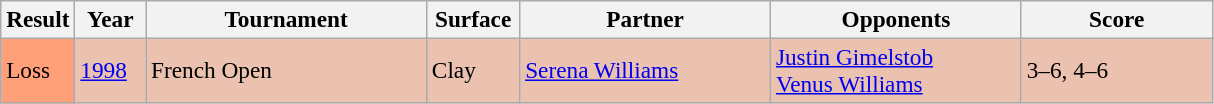<table class='sortable wikitable' style="font-size:97%">
<tr>
<th style="width:40px">Result</th>
<th style="width:40px">Year</th>
<th style="width:180px">Tournament</th>
<th style="width:55px">Surface</th>
<th style="width:160px">Partner</th>
<th style="width:160px">Opponents</th>
<th style="width:120px" class="unsortable">Score</th>
</tr>
<tr style="background:#ebc2af;">
<td style="background:#ffa07a;">Loss</td>
<td><a href='#'>1998</a></td>
<td>French Open</td>
<td>Clay</td>
<td> <a href='#'>Serena Williams</a></td>
<td> <a href='#'>Justin Gimelstob</a><br> <a href='#'>Venus Williams</a></td>
<td>3–6, 4–6</td>
</tr>
</table>
